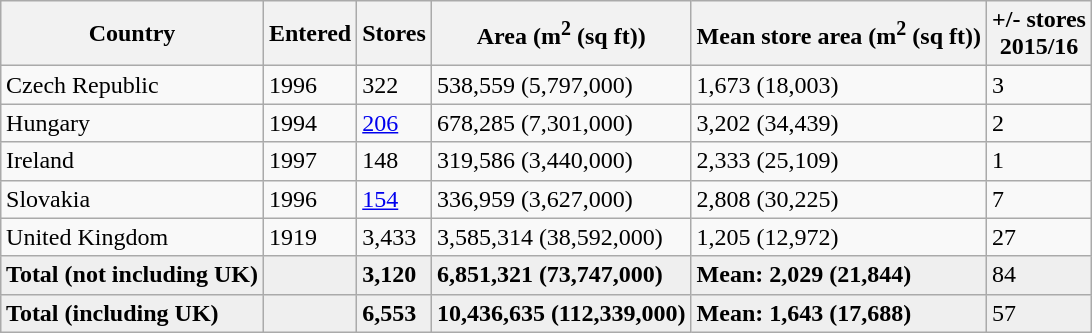<table class="wikitable sortable" style="margin:0 auto 0 auto">
<tr>
<th>Country</th>
<th>Entered</th>
<th>Stores</th>
<th data-sort-type="number">Area (m<sup>2</sup> (sq ft))</th>
<th data-sort-type="number">Mean store area (m<sup>2</sup> (sq ft))</th>
<th data-sort-type="number">+/- stores <br> 2015/16</th>
</tr>
<tr>
<td>Czech Republic</td>
<td>1996</td>
<td>322</td>
<td>538,559 (5,797,000)</td>
<td>1,673 (18,003)</td>
<td 3> 3</td>
</tr>
<tr>
<td>Hungary</td>
<td>1994</td>
<td><a href='#'>206</a></td>
<td>678,285 (7,301,000)</td>
<td>3,202 (34,439)</td>
<td 2> 2</td>
</tr>
<tr>
<td>Ireland</td>
<td>1997</td>
<td>148</td>
<td>319,586 (3,440,000)</td>
<td>2,333 (25,109)</td>
<td 1> 1</td>
</tr>
<tr>
<td>Slovakia</td>
<td>1996</td>
<td><a href='#'>154</a></td>
<td>336,959 (3,627,000)</td>
<td>2,808 (30,225)</td>
<td 7> 7</td>
</tr>
<tr>
<td>United Kingdom</td>
<td>1919</td>
<td>3,433</td>
<td>3,585,314 (38,592,000)</td>
<td>1,205 (12,972)</td>
<td 27> 27</td>
</tr>
<tr class="sortbottom" style="background:#efefef;">
<td><strong>Total (not including UK)</strong></td>
<td></td>
<td><strong>3,120</strong></td>
<td><strong>6,851,321 (73,747,000)</strong></td>
<td><strong>Mean: 2,029 (21,844)</strong></td>
<td 84> 84</td>
</tr>
<tr class="sortbottom" style="background:#efefef;">
<td><strong>Total (including UK)</strong></td>
<td></td>
<td><strong>6,553</strong></td>
<td><strong>10,436,635 (112,339,000)</strong></td>
<td><strong>Mean: 1,643 (17,688)</strong></td>
<td 57> 57</td>
</tr>
</table>
